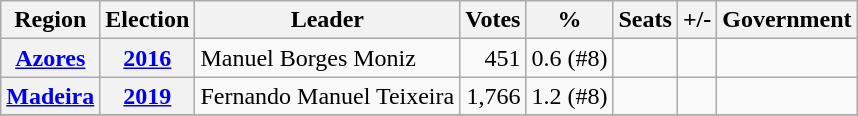<table class="wikitable" style="text-align:right;">
<tr>
<th>Region</th>
<th>Election</th>
<th>Leader</th>
<th>Votes</th>
<th>%</th>
<th>Seats</th>
<th>+/-</th>
<th>Government</th>
</tr>
<tr>
<th><a href='#'>Azores</a></th>
<th><a href='#'>2016</a></th>
<td align=left>Manuel Borges Moniz</td>
<td>451</td>
<td>0.6 (#8)</td>
<td></td>
<td></td>
<td></td>
</tr>
<tr>
<th><a href='#'>Madeira</a></th>
<th><a href='#'>2019</a></th>
<td align=left>Fernando Manuel Teixeira</td>
<td>1,766</td>
<td>1.2 (#8)</td>
<td></td>
<td></td>
<td></td>
</tr>
<tr>
</tr>
</table>
